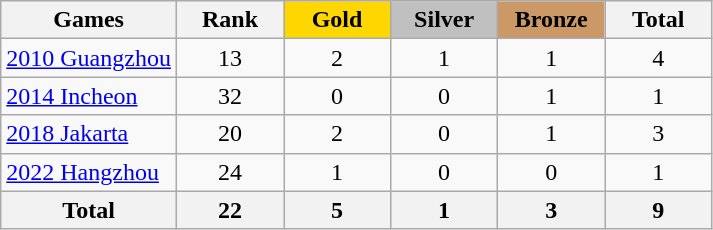<table class="wikitable sortable" style="margin-top:0; text-align:center;">
<tr>
<th>Games</th>
<th style="width:4em;">Rank</th>
<td style="background:gold; width:4em;"><strong>Gold</strong></td>
<td style="background:silver; width:4em;"><strong>Silver</strong></td>
<td style="background:#c96; width:4em;"><strong>Bronze</strong></td>
<th style="width:4em;">Total</th>
</tr>
<tr>
<td align=left><a href='#'>2010 Guangzhou</a></td>
<td>13</td>
<td>2</td>
<td>1</td>
<td>1</td>
<td>4</td>
</tr>
<tr>
<td align=left><a href='#'>2014 Incheon</a></td>
<td>32</td>
<td>0</td>
<td>0</td>
<td>1</td>
<td>1</td>
</tr>
<tr>
<td align=left><a href='#'>2018 Jakarta</a></td>
<td>20</td>
<td>2</td>
<td>0</td>
<td>1</td>
<td>3</td>
</tr>
<tr>
<td align=left><a href='#'>2022 Hangzhou</a></td>
<td>24</td>
<td>1</td>
<td>0</td>
<td>0</td>
<td>1</td>
</tr>
<tr>
<th>Total</th>
<th>22</th>
<th>5</th>
<th>1</th>
<th>3</th>
<th>9</th>
</tr>
</table>
